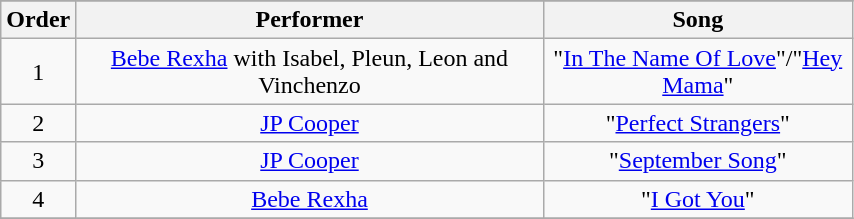<table class="wikitable" style="text-align:center; width:45%;">
<tr>
</tr>
<tr>
<th style="width:01%;">Order</th>
<th style="width:60%;">Performer</th>
<th style="width:39%;">Song</th>
</tr>
<tr>
<td>1</td>
<td><a href='#'>Bebe Rexha</a> with Isabel, Pleun, Leon and Vinchenzo</td>
<td>"<a href='#'>In The Name Of Love</a>"/"<a href='#'>Hey Mama</a>"</td>
</tr>
<tr>
<td>2</td>
<td><a href='#'>JP Cooper</a></td>
<td>"<a href='#'>Perfect Strangers</a>"</td>
</tr>
<tr>
<td>3</td>
<td><a href='#'>JP Cooper</a></td>
<td>"<a href='#'>September Song</a>"</td>
</tr>
<tr>
<td>4</td>
<td><a href='#'>Bebe Rexha</a></td>
<td>"<a href='#'>I Got You</a>"</td>
</tr>
<tr>
</tr>
</table>
